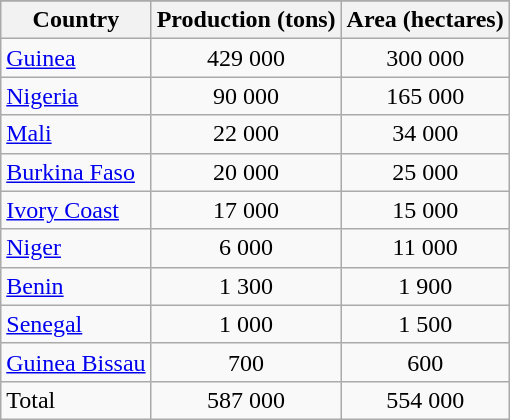<table class="wikitable float-right">
<tr class="hintergrundfarbe6">
</tr>
<tr>
<th>Country</th>
<th>Production (tons)</th>
<th>Area (hectares)</th>
</tr>
<tr>
<td><a href='#'>Guinea</a></td>
<td style="text-align:center">429 000</td>
<td style="text-align:center">300 000</td>
</tr>
<tr>
<td><a href='#'>Nigeria</a></td>
<td style="text-align:center">90 000</td>
<td style="text-align:center">165 000</td>
</tr>
<tr>
<td><a href='#'>Mali</a></td>
<td style="text-align:center">22 000</td>
<td style="text-align:center">34 000</td>
</tr>
<tr>
<td><a href='#'>Burkina Faso</a></td>
<td style="text-align:center">20 000</td>
<td style="text-align:center">25 000</td>
</tr>
<tr>
<td><a href='#'>Ivory Coast</a></td>
<td style="text-align:center">17 000</td>
<td style="text-align:center">15 000</td>
</tr>
<tr>
<td><a href='#'>Niger</a></td>
<td style="text-align:center">6 000</td>
<td style="text-align:center">11 000</td>
</tr>
<tr>
<td><a href='#'>Benin</a></td>
<td style="text-align:center">1 300</td>
<td style="text-align:center">1 900</td>
</tr>
<tr>
<td><a href='#'>Senegal</a></td>
<td style="text-align:center">1 000</td>
<td style="text-align:center">1 500</td>
</tr>
<tr>
<td><a href='#'>Guinea Bissau</a></td>
<td style="text-align:center">700</td>
<td style="text-align:center">600</td>
</tr>
<tr>
<td>Total</td>
<td style="text-align:center">587 000</td>
<td style="text-align:center">554 000</td>
</tr>
</table>
